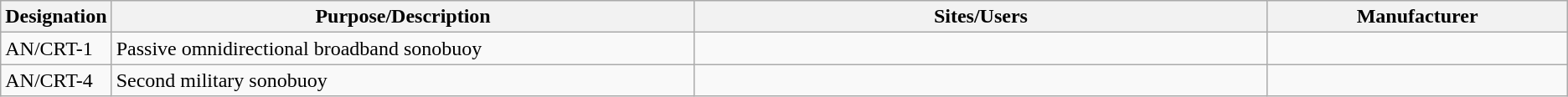<table class="wikitable sortable">
<tr>
<th scope="col">Designation</th>
<th scope="col" style="width: 500px;">Purpose/Description</th>
<th scope="col" style="width: 500px;">Sites/Users</th>
<th scope="col" style="width: 250px;">Manufacturer</th>
</tr>
<tr>
<td>AN/CRT-1</td>
<td>Passive omnidirectional broadband sonobuoy</td>
<td></td>
<td></td>
</tr>
<tr>
<td>AN/CRT-4</td>
<td>Second military sonobuoy</td>
<td></td>
<td></td>
</tr>
</table>
